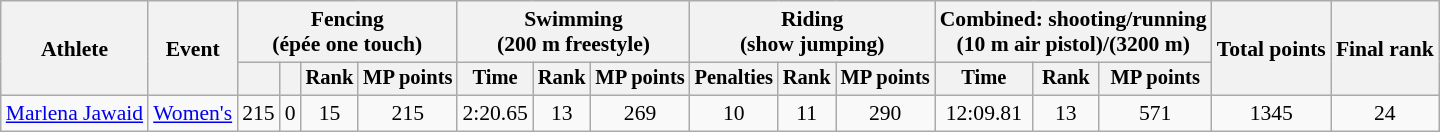<table class="wikitable" style="font-size:90%">
<tr>
<th rowspan="2">Athlete</th>
<th rowspan="2">Event</th>
<th colspan=4>Fencing<br><span>(épée one touch)</span></th>
<th colspan=3>Swimming<br><span>(200 m freestyle)</span></th>
<th colspan=3>Riding<br><span>(show jumping)</span></th>
<th colspan=3>Combined: shooting/running<br><span>(10 m air pistol)/(3200 m)</span></th>
<th rowspan=2>Total points</th>
<th rowspan=2>Final rank</th>
</tr>
<tr style="font-size:95%">
<th></th>
<th></th>
<th>Rank</th>
<th>MP points</th>
<th>Time</th>
<th>Rank</th>
<th>MP points</th>
<th>Penalties</th>
<th>Rank</th>
<th>MP points</th>
<th>Time</th>
<th>Rank</th>
<th>MP points</th>
</tr>
<tr align=center>
<td align=left><a href='#'>Marlena Jawaid</a></td>
<td align=left><a href='#'>Women's</a></td>
<td>215</td>
<td>0</td>
<td>15</td>
<td>215</td>
<td>2:20.65</td>
<td>13</td>
<td>269</td>
<td>10</td>
<td>11</td>
<td>290</td>
<td>12:09.81</td>
<td>13</td>
<td>571</td>
<td>1345</td>
<td>24</td>
</tr>
</table>
